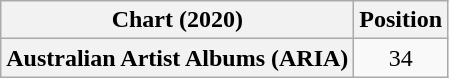<table class="wikitable plainrowheaders" style="text-align:center">
<tr>
<th scope="col">Chart (2020)</th>
<th scope="col">Position</th>
</tr>
<tr>
<th scope="row">Australian Artist Albums (ARIA)</th>
<td>34</td>
</tr>
</table>
